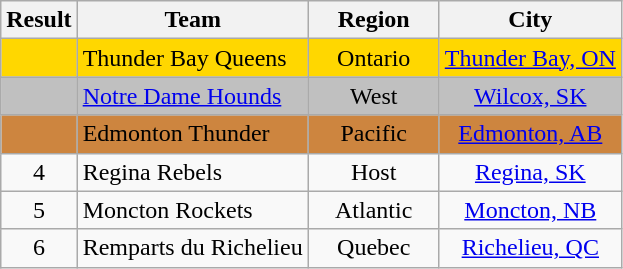<table class="wikitable" style="text-align: center;">
<tr>
<th width=20>Result</th>
<th>Team</th>
<th width=80>Region</th>
<th>City</th>
</tr>
<tr align="center" bgcolor=gold>
<td></td>
<td align="left">Thunder Bay Queens</td>
<td>Ontario</td>
<td><a href='#'>Thunder Bay, ON</a></td>
</tr>
<tr align="center" bgcolor=silver>
<td></td>
<td align="left"><a href='#'>Notre Dame Hounds</a></td>
<td>West</td>
<td><a href='#'>Wilcox, SK</a></td>
</tr>
<tr align="center" bgcolor=Peru>
<td></td>
<td align="left">Edmonton Thunder</td>
<td>Pacific</td>
<td><a href='#'>Edmonton, AB</a></td>
</tr>
<tr>
<td>4</td>
<td align="left">Regina Rebels</td>
<td>Host</td>
<td><a href='#'>Regina, SK</a></td>
</tr>
<tr>
<td>5</td>
<td align="left">Moncton Rockets</td>
<td>Atlantic</td>
<td><a href='#'>Moncton, NB</a></td>
</tr>
<tr>
<td>6</td>
<td align="left">Remparts du Richelieu</td>
<td>Quebec</td>
<td><a href='#'>Richelieu, QC</a></td>
</tr>
</table>
